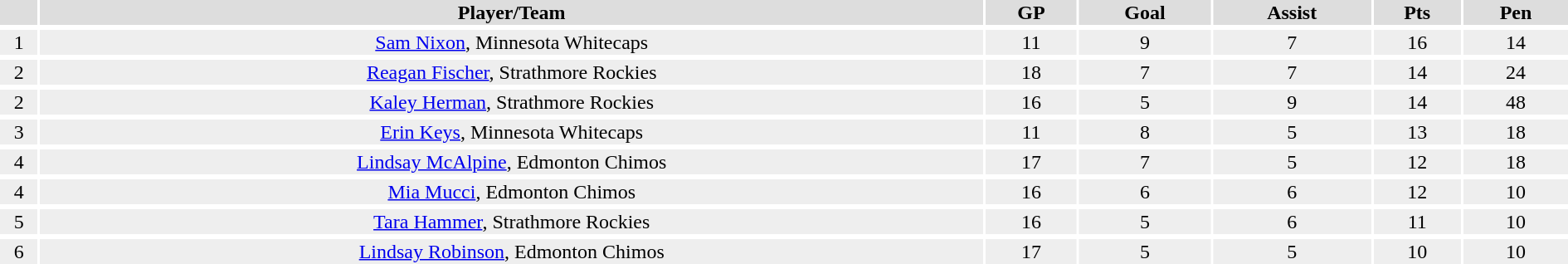<table width=100%>
<tr>
<th colspan=2></th>
</tr>
<tr bgcolor="#dddddd">
<th !width=10%></th>
<th !width=5%>Player/Team</th>
<th !width=5%>GP</th>
<th !width=5%>Goal</th>
<th !width=5%>Assist</th>
<th !width=5%>Pts</th>
<th !width=5%>Pen</th>
</tr>
<tr>
</tr>
<tr bgcolor="#eeeeee">
<td align=center>1</td>
<td align=center><a href='#'>Sam Nixon</a>, Minnesota Whitecaps</td>
<td align=center>11</td>
<td align=center>9</td>
<td align=center>7</td>
<td align=center>16</td>
<td align=center>14</td>
</tr>
<tr>
</tr>
<tr bgcolor="#eeeeee">
<td align=center>2</td>
<td align=center><a href='#'>Reagan Fischer</a>, Strathmore Rockies</td>
<td align=center>18</td>
<td align=center>7</td>
<td align=center>7</td>
<td align=center>14</td>
<td align=center>24</td>
</tr>
<tr>
</tr>
<tr bgcolor="#eeeeee">
<td align=center>2</td>
<td align=center><a href='#'>Kaley Herman</a>, Strathmore Rockies</td>
<td align=center>16</td>
<td align=center>5</td>
<td align=center>9</td>
<td align=center>14</td>
<td align=center>48</td>
</tr>
<tr>
</tr>
<tr bgcolor="#eeeeee">
<td align=center>3</td>
<td align=center><a href='#'>Erin Keys</a>, Minnesota Whitecaps</td>
<td align=center>11</td>
<td align=center>8</td>
<td align=center>5</td>
<td align=center>13</td>
<td align=center>18</td>
</tr>
<tr>
</tr>
<tr bgcolor="#eeeeee">
<td align=center>4</td>
<td align=center><a href='#'>Lindsay McAlpine</a>, Edmonton Chimos</td>
<td align=center>17</td>
<td align=center>7</td>
<td align=center>5</td>
<td align=center>12</td>
<td align=center>18</td>
</tr>
<tr>
</tr>
<tr bgcolor="#eeeeee">
<td align=center>4</td>
<td align=center><a href='#'>Mia Mucci</a>, Edmonton Chimos</td>
<td align=center>16</td>
<td align=center>6</td>
<td align=center>6</td>
<td align=center>12</td>
<td align=center>10</td>
</tr>
<tr>
</tr>
<tr bgcolor="#eeeeee">
<td align=center>5</td>
<td align=center><a href='#'>Tara Hammer</a>, Strathmore Rockies</td>
<td align=center>16</td>
<td align=center>5</td>
<td align=center>6</td>
<td align=center>11</td>
<td align=center>10</td>
</tr>
<tr>
</tr>
<tr bgcolor="#eeeeee">
<td align=center>6</td>
<td align=center><a href='#'>Lindsay Robinson</a>,  Edmonton Chimos</td>
<td align=center>17</td>
<td align=center>5</td>
<td align=center>5</td>
<td align=center>10</td>
<td align=center>10</td>
</tr>
<tr>
</tr>
</table>
